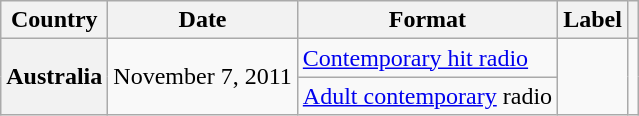<table class="wikitable plainrowheaders">
<tr>
<th scope="col">Country</th>
<th scope="col">Date</th>
<th scope="col">Format</th>
<th scope="col">Label</th>
<th scope="col"></th>
</tr>
<tr>
<th scope="row" rowspan="2">Australia</th>
<td rowspan="2">November 7, 2011</td>
<td><a href='#'>Contemporary hit radio</a></td>
<td align="center" rowspan="2"></td>
<td align="center" rowspan="2"></td>
</tr>
<tr>
<td><a href='#'>Adult contemporary</a> radio</td>
</tr>
</table>
